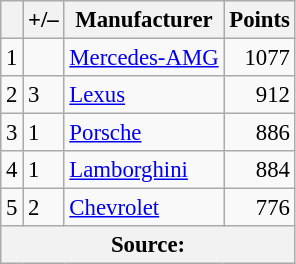<table class="wikitable" style="font-size: 95%;">
<tr>
<th scope="col"></th>
<th scope="col">+/–</th>
<th scope="col">Manufacturer</th>
<th scope="col">Points</th>
</tr>
<tr>
<td align=center>1</td>
<td align="left"></td>
<td> <a href='#'>Mercedes-AMG</a></td>
<td align=right>1077</td>
</tr>
<tr>
<td align=center>2</td>
<td align="left"> 3</td>
<td> <a href='#'>Lexus</a></td>
<td align=right>912</td>
</tr>
<tr>
<td align=center>3</td>
<td align="left"> 1</td>
<td> <a href='#'>Porsche</a></td>
<td align=right>886</td>
</tr>
<tr>
<td align=center>4</td>
<td align="left"> 1</td>
<td> <a href='#'>Lamborghini</a></td>
<td align=right>884</td>
</tr>
<tr>
<td align=center>5</td>
<td align="left"> 2</td>
<td> <a href='#'>Chevrolet</a></td>
<td align=right>776</td>
</tr>
<tr>
<th colspan=5>Source:</th>
</tr>
</table>
